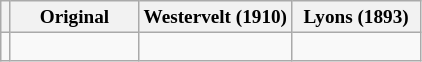<table class="wikitable" style="text-align:left;font-size: 80%;">
<tr>
<th scope="col"></th>
<th scope="col">Original</th>
<th scope="col">Westervelt (1910)</th>
<th scope="col">Lyons (1893)</th>
</tr>
<tr>
<td style="text-align:center;"></td>
<td><blockquote></blockquote></td>
<td><blockquote></blockquote></td>
<td><blockquote></blockquote></td>
</tr>
</table>
